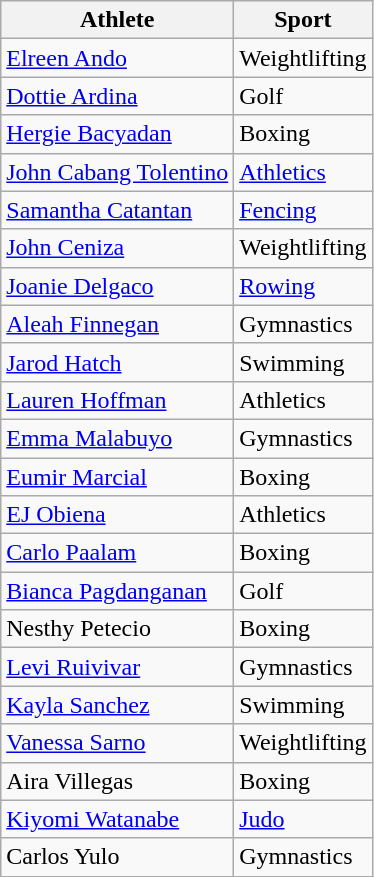<table class="wikitable">
<tr>
<th>Athlete</th>
<th>Sport</th>
</tr>
<tr>
<td><a href='#'>Elreen Ando</a></td>
<td>Weightlifting</td>
</tr>
<tr>
<td><a href='#'>Dottie Ardina</a></td>
<td>Golf</td>
</tr>
<tr>
<td><a href='#'>Hergie Bacyadan</a></td>
<td>Boxing</td>
</tr>
<tr>
<td><a href='#'>John Cabang Tolentino</a></td>
<td><a href='#'>Athletics</a></td>
</tr>
<tr>
<td><a href='#'>Samantha Catantan</a></td>
<td><a href='#'>Fencing</a></td>
</tr>
<tr>
<td><a href='#'>John Ceniza</a></td>
<td>Weightlifting</td>
</tr>
<tr>
<td><a href='#'>Joanie Delgaco</a></td>
<td><a href='#'>Rowing</a></td>
</tr>
<tr>
<td><a href='#'>Aleah Finnegan</a></td>
<td>Gymnastics</td>
</tr>
<tr>
<td><a href='#'>Jarod Hatch</a></td>
<td>Swimming</td>
</tr>
<tr>
<td><a href='#'>Lauren Hoffman</a></td>
<td>Athletics</td>
</tr>
<tr>
<td><a href='#'>Emma Malabuyo</a></td>
<td>Gymnastics</td>
</tr>
<tr>
<td><a href='#'>Eumir Marcial</a></td>
<td>Boxing</td>
</tr>
<tr>
<td><a href='#'>EJ Obiena</a></td>
<td>Athletics</td>
</tr>
<tr>
<td><a href='#'>Carlo Paalam</a></td>
<td>Boxing</td>
</tr>
<tr>
<td><a href='#'>Bianca Pagdanganan</a></td>
<td>Golf</td>
</tr>
<tr>
<td>Nesthy Petecio</td>
<td>Boxing</td>
</tr>
<tr>
<td><a href='#'>Levi Ruivivar</a></td>
<td>Gymnastics</td>
</tr>
<tr>
<td><a href='#'>Kayla Sanchez</a></td>
<td>Swimming</td>
</tr>
<tr>
<td><a href='#'>Vanessa Sarno</a></td>
<td>Weightlifting</td>
</tr>
<tr>
<td>Aira Villegas</td>
<td>Boxing</td>
</tr>
<tr>
<td><a href='#'>Kiyomi Watanabe</a></td>
<td><a href='#'>Judo</a></td>
</tr>
<tr>
<td>Carlos Yulo</td>
<td>Gymnastics</td>
</tr>
</table>
